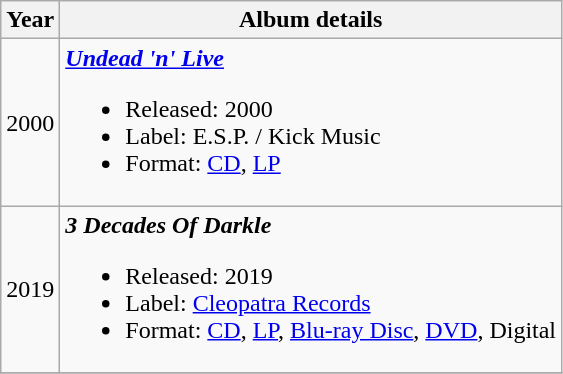<table class ="wikitable">
<tr>
<th>Year</th>
<th>Album details</th>
</tr>
<tr>
<td>2000</td>
<td><strong><em><a href='#'>Undead 'n' Live</a></em></strong><br><ul><li>Released: 2000</li><li>Label: E.S.P. / Kick Music</li><li>Format: <a href='#'>CD</a>, <a href='#'>LP</a></li></ul></td>
</tr>
<tr>
<td>2019</td>
<td><strong><em>3 Decades Of Darkle</em></strong><br><ul><li>Released: 2019</li><li>Label: <a href='#'>Cleopatra Records</a></li><li>Format: <a href='#'>CD</a>, <a href='#'>LP</a>, <a href='#'>Blu-ray Disc</a>, <a href='#'>DVD</a>, Digital</li></ul></td>
</tr>
<tr>
</tr>
</table>
